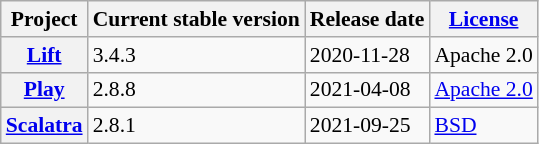<table class="wikitable sortable sort-under" style="font-size: 90%">
<tr>
<th>Project</th>
<th>Current stable version</th>
<th>Release date</th>
<th><a href='#'>License</a></th>
</tr>
<tr>
<th><a href='#'>Lift</a></th>
<td>3.4.3</td>
<td>2020-11-28</td>
<td Apache licence>Apache 2.0</td>
</tr>
<tr>
<th><a href='#'>Play</a></th>
<td>2.8.8</td>
<td>2021-04-08</td>
<td><a href='#'>Apache 2.0</a></td>
</tr>
<tr>
<th><a href='#'>Scalatra</a></th>
<td>2.8.1</td>
<td>2021-09-25</td>
<td><a href='#'>BSD</a></td>
</tr>
</table>
